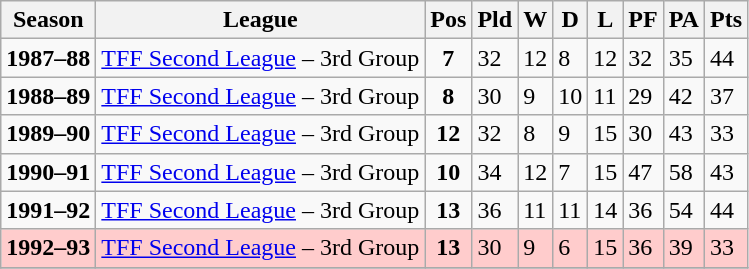<table class="wikitable">
<tr>
<th>Season</th>
<th>League</th>
<th>Pos</th>
<th>Pld</th>
<th>W</th>
<th>D</th>
<th>L</th>
<th>PF</th>
<th>PA</th>
<th>Pts</th>
</tr>
<tr>
<td><strong>1987–88</strong></td>
<td style="text-align:center;"><a href='#'>TFF Second League</a> – 3rd Group</td>
<td style="text-align:center;"><strong>7</strong></td>
<td>32</td>
<td>12</td>
<td>8</td>
<td>12</td>
<td>32</td>
<td>35</td>
<td>44</td>
</tr>
<tr>
<td><strong>1988–89</strong></td>
<td style="text-align:center;"><a href='#'>TFF Second League</a> – 3rd Group</td>
<td style="text-align:center;"><strong>8</strong></td>
<td>30</td>
<td>9</td>
<td>10</td>
<td>11</td>
<td>29</td>
<td>42</td>
<td>37</td>
</tr>
<tr>
<td><strong>1989–90</strong></td>
<td style="text-align:center;"><a href='#'>TFF Second League</a> – 3rd Group</td>
<td style="text-align:center;"><strong>12</strong></td>
<td>32</td>
<td>8</td>
<td>9</td>
<td>15</td>
<td>30</td>
<td>43</td>
<td>33</td>
</tr>
<tr>
<td><strong>1990–91</strong></td>
<td style="text-align:center;"><a href='#'>TFF Second League</a> – 3rd Group</td>
<td style="text-align:center;"><strong>10</strong></td>
<td>34</td>
<td>12</td>
<td>7</td>
<td>15</td>
<td>47</td>
<td>58</td>
<td>43</td>
</tr>
<tr>
<td><strong>1991–92</strong></td>
<td style="text-align:center;"><a href='#'>TFF Second League</a> – 3rd Group</td>
<td style="text-align:center;"><strong>13</strong></td>
<td>36</td>
<td>11</td>
<td>11</td>
<td>14</td>
<td>36</td>
<td>54</td>
<td>44</td>
</tr>
<tr style="background-color: #FFCCCC;">
<td><strong>1992–93</strong></td>
<td style="text-align:center;"><a href='#'>TFF Second League</a> – 3rd Group</td>
<td style="text-align:center;"><strong>13</strong></td>
<td>30</td>
<td>9</td>
<td>6</td>
<td>15</td>
<td>36</td>
<td>39</td>
<td>33</td>
</tr>
<tr>
</tr>
</table>
